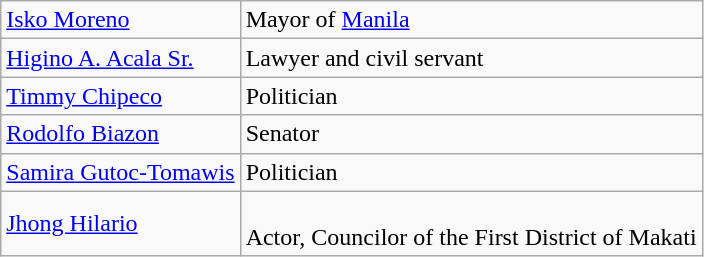<table class="wikitable">
<tr>
<td><a href='#'>Isko Moreno</a></td>
<td>Mayor of <a href='#'>Manila</a></td>
</tr>
<tr>
<td><a href='#'>Higino A. Acala Sr.</a></td>
<td>Lawyer and civil servant</td>
</tr>
<tr>
<td><a href='#'>Timmy Chipeco</a></td>
<td>Politician</td>
</tr>
<tr>
<td><a href='#'>Rodolfo Biazon</a></td>
<td>Senator</td>
</tr>
<tr>
<td><a href='#'>Samira Gutoc-Tomawis</a></td>
<td>Politician</td>
</tr>
<tr>
<td><a href='#'>Jhong Hilario</a></td>
<td><br>Actor, Councilor of the First District of Makati</td>
</tr>
</table>
